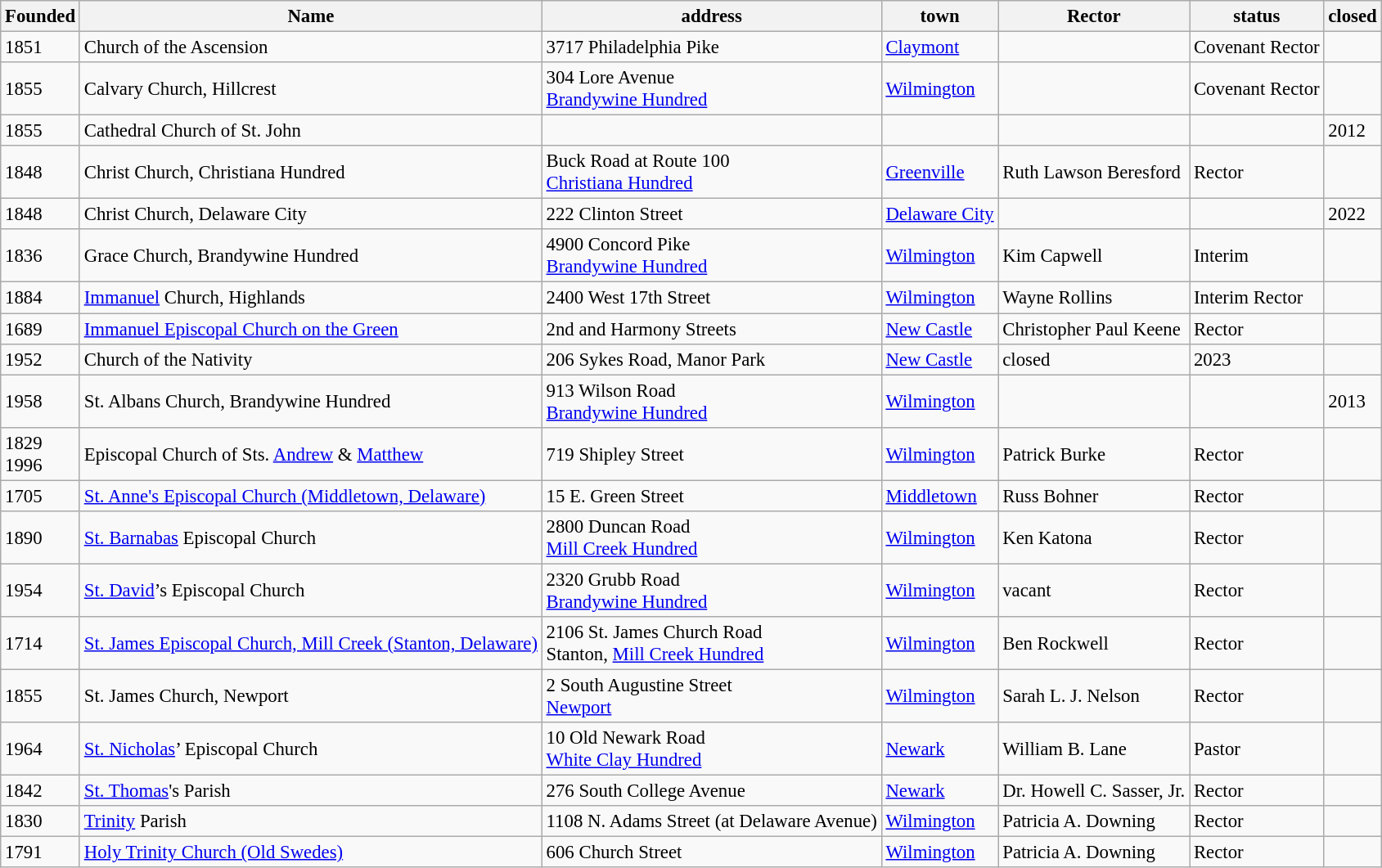<table class="wikitable" style="font-size: 95%;">
<tr>
<th>Founded</th>
<th>Name</th>
<th>address</th>
<th>town</th>
<th>Rector</th>
<th>status</th>
<th>closed</th>
</tr>
<tr>
<td>1851</td>
<td>Church of the Ascension </td>
<td>3717 Philadelphia Pike</td>
<td><a href='#'>Claymont</a></td>
<td></td>
<td>Covenant Rector</td>
<td></td>
</tr>
<tr>
<td>1855</td>
<td>Calvary Church, Hillcrest </td>
<td>304 Lore Avenue<br><a href='#'>Brandywine Hundred</a></td>
<td><a href='#'>Wilmington</a></td>
<td></td>
<td>Covenant Rector</td>
<td></td>
</tr>
<tr>
<td>1855</td>
<td>Cathedral Church of St. John </td>
<td></td>
<td></td>
<td></td>
<td></td>
<td>2012</td>
</tr>
<tr>
<td>1848</td>
<td>Christ Church, Christiana Hundred </td>
<td>Buck Road at Route 100<br><a href='#'>Christiana Hundred</a></td>
<td><a href='#'>Greenville</a></td>
<td>Ruth Lawson Beresford</td>
<td>Rector</td>
<td></td>
</tr>
<tr>
<td>1848</td>
<td>Christ Church, Delaware City </td>
<td>222 Clinton Street</td>
<td><a href='#'>Delaware City</a></td>
<td></td>
<td></td>
<td>2022</td>
</tr>
<tr>
<td>1836</td>
<td>Grace Church, Brandywine Hundred </td>
<td>4900 Concord Pike<br><a href='#'>Brandywine Hundred</a></td>
<td><a href='#'>Wilmington</a></td>
<td>Kim Capwell</td>
<td>Interim</td>
<td></td>
</tr>
<tr>
<td>1884</td>
<td><a href='#'>Immanuel</a> Church, Highlands</td>
<td>2400 West 17th Street</td>
<td><a href='#'>Wilmington</a></td>
<td>Wayne Rollins</td>
<td>Interim Rector</td>
<td></td>
</tr>
<tr>
<td>1689</td>
<td><a href='#'>Immanuel Episcopal Church on the Green</a></td>
<td>2nd and Harmony Streets</td>
<td><a href='#'>New Castle</a></td>
<td>Christopher Paul Keene</td>
<td>Rector</td>
<td></td>
</tr>
<tr>
<td>1952</td>
<td>Church of the Nativity </td>
<td>206 Sykes Road, Manor Park</td>
<td><a href='#'>New Castle</a></td>
<td>closed</td>
<td>2023</td>
<td></td>
</tr>
<tr>
<td>1958</td>
<td>St. Albans Church, Brandywine Hundred </td>
<td>913 Wilson Road<br><a href='#'>Brandywine Hundred</a></td>
<td><a href='#'>Wilmington</a></td>
<td></td>
<td></td>
<td>2013</td>
</tr>
<tr>
<td>1829<br>1996</td>
<td>Episcopal Church of Sts. <a href='#'>Andrew</a> & <a href='#'>Matthew</a></td>
<td>719 Shipley Street</td>
<td><a href='#'>Wilmington</a></td>
<td>Patrick Burke</td>
<td>Rector</td>
<td></td>
</tr>
<tr>
<td>1705</td>
<td><a href='#'>St. Anne's Episcopal Church (Middletown, Delaware)</a></td>
<td>15 E. Green Street</td>
<td><a href='#'>Middletown</a></td>
<td>Russ Bohner</td>
<td>Rector</td>
<td></td>
</tr>
<tr>
<td>1890</td>
<td><a href='#'>St. Barnabas</a> Episcopal Church</td>
<td>2800 Duncan Road<br><a href='#'>Mill Creek Hundred</a></td>
<td><a href='#'>Wilmington</a></td>
<td>Ken Katona</td>
<td>Rector</td>
<td></td>
</tr>
<tr>
<td>1954</td>
<td><a href='#'>St. David</a>’s Episcopal Church<br></td>
<td>2320 Grubb Road<br><a href='#'>Brandywine Hundred</a></td>
<td><a href='#'>Wilmington</a></td>
<td>vacant</td>
<td>Rector</td>
<td></td>
</tr>
<tr>
<td>1714</td>
<td><a href='#'>St. James Episcopal Church, Mill Creek (Stanton, Delaware)</a></td>
<td>2106 St. James Church Road<br>Stanton, <a href='#'>Mill Creek Hundred</a></td>
<td><a href='#'>Wilmington</a></td>
<td>Ben Rockwell</td>
<td>Rector</td>
<td></td>
</tr>
<tr>
<td>1855</td>
<td>St. James Church, Newport </td>
<td>2 South Augustine Street<br><a href='#'>Newport</a></td>
<td><a href='#'>Wilmington</a></td>
<td>Sarah L. J. Nelson</td>
<td>Rector</td>
<td></td>
</tr>
<tr>
<td>1964</td>
<td><a href='#'>St. Nicholas</a>’ Episcopal Church</td>
<td>10 Old Newark Road<br><a href='#'>White Clay Hundred</a></td>
<td><a href='#'>Newark</a></td>
<td>William B. Lane</td>
<td>Pastor</td>
<td></td>
</tr>
<tr>
<td>1842</td>
<td><a href='#'>St. Thomas</a>'s Parish</td>
<td>276 South College Avenue</td>
<td><a href='#'>Newark</a></td>
<td>Dr. Howell C. Sasser, Jr.</td>
<td>Rector</td>
<td></td>
</tr>
<tr>
<td>1830</td>
<td><a href='#'>Trinity</a> Parish</td>
<td>1108 N. Adams Street (at Delaware Avenue)</td>
<td><a href='#'>Wilmington</a></td>
<td>Patricia A. Downing</td>
<td>Rector</td>
<td></td>
</tr>
<tr>
<td>1791</td>
<td><a href='#'>Holy Trinity Church (Old Swedes)</a></td>
<td>606 Church Street</td>
<td><a href='#'>Wilmington</a></td>
<td>Patricia A. Downing</td>
<td>Rector</td>
<td></td>
</tr>
</table>
